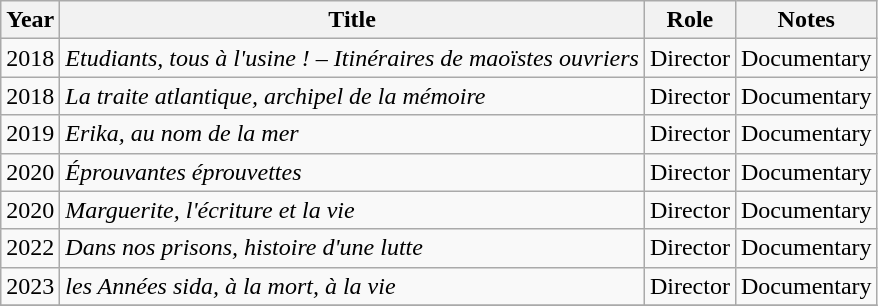<table class="wikitable sortable">
<tr>
<th>Year</th>
<th>Title</th>
<th>Role</th>
<th class="unsortable">Notes</th>
</tr>
<tr>
<td>2018</td>
<td><em>Etudiants, tous à l'usine ! – Itinéraires de maoïstes ouvriers</em></td>
<td>Director</td>
<td>Documentary</td>
</tr>
<tr>
<td>2018</td>
<td><em>La traite atlantique, archipel de la mémoire</em></td>
<td>Director</td>
<td>Documentary</td>
</tr>
<tr>
<td>2019</td>
<td><em>Erika, au nom de la mer</em></td>
<td>Director</td>
<td>Documentary</td>
</tr>
<tr>
<td>2020</td>
<td><em>Éprouvantes éprouvettes</em></td>
<td>Director</td>
<td>Documentary</td>
</tr>
<tr>
<td>2020</td>
<td><em>Marguerite, l'écriture et la vie</em></td>
<td>Director</td>
<td>Documentary</td>
</tr>
<tr>
<td>2022</td>
<td><em>Dans nos prisons, histoire d'une lutte</em></td>
<td>Director</td>
<td>Documentary</td>
</tr>
<tr>
<td>2023</td>
<td><em>les Années sida, à la mort, à la vie</em></td>
<td>Director</td>
<td>Documentary</td>
</tr>
<tr>
</tr>
</table>
